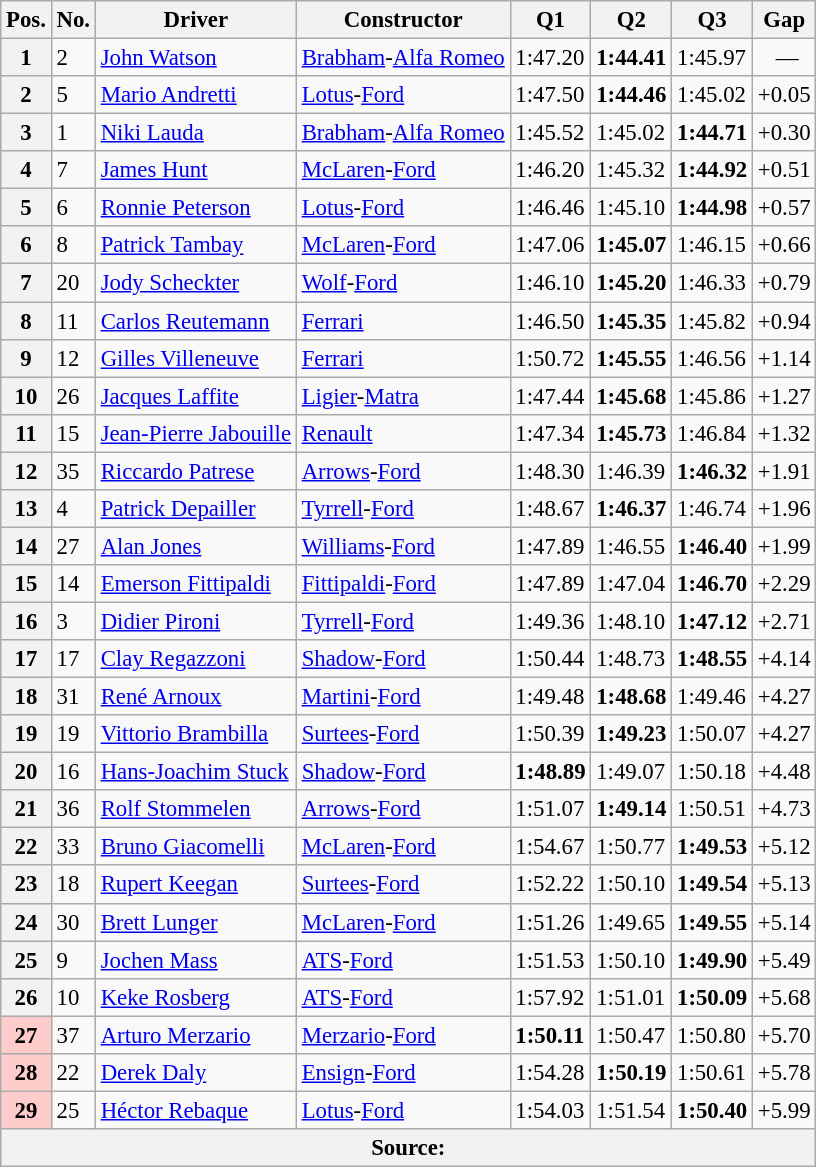<table class="wikitable sortable" style="font-size: 95%;">
<tr>
<th>Pos.</th>
<th>No.</th>
<th>Driver</th>
<th>Constructor</th>
<th>Q1</th>
<th>Q2</th>
<th>Q3</th>
<th>Gap</th>
</tr>
<tr>
<th>1</th>
<td>2</td>
<td> <a href='#'>John Watson</a></td>
<td><a href='#'>Brabham</a>-<a href='#'>Alfa Romeo</a></td>
<td>1:47.20</td>
<td><strong>1:44.41</strong></td>
<td>1:45.97</td>
<td style="text-align: center"> —</td>
</tr>
<tr>
<th>2</th>
<td>5</td>
<td> <a href='#'>Mario Andretti</a></td>
<td><a href='#'>Lotus</a>-<a href='#'>Ford</a></td>
<td>1:47.50</td>
<td><strong>1:44.46</strong></td>
<td>1:45.02</td>
<td>+0.05</td>
</tr>
<tr>
<th>3</th>
<td>1</td>
<td> <a href='#'>Niki Lauda</a></td>
<td><a href='#'>Brabham</a>-<a href='#'>Alfa Romeo</a></td>
<td>1:45.52</td>
<td>1:45.02</td>
<td><strong>1:44.71</strong></td>
<td>+0.30</td>
</tr>
<tr>
<th>4</th>
<td>7</td>
<td> <a href='#'>James Hunt</a></td>
<td><a href='#'>McLaren</a>-<a href='#'>Ford</a></td>
<td>1:46.20</td>
<td>1:45.32</td>
<td><strong>1:44.92</strong></td>
<td>+0.51</td>
</tr>
<tr>
<th>5</th>
<td>6</td>
<td> <a href='#'>Ronnie Peterson</a></td>
<td><a href='#'>Lotus</a>-<a href='#'>Ford</a></td>
<td>1:46.46</td>
<td>1:45.10</td>
<td><strong>1:44.98</strong></td>
<td>+0.57</td>
</tr>
<tr>
<th>6</th>
<td>8</td>
<td> <a href='#'>Patrick Tambay</a></td>
<td><a href='#'>McLaren</a>-<a href='#'>Ford</a></td>
<td>1:47.06</td>
<td><strong>1:45.07</strong></td>
<td>1:46.15</td>
<td>+0.66</td>
</tr>
<tr>
<th>7</th>
<td>20</td>
<td> <a href='#'>Jody Scheckter</a></td>
<td><a href='#'>Wolf</a>-<a href='#'>Ford</a></td>
<td>1:46.10</td>
<td><strong>1:45.20</strong></td>
<td>1:46.33</td>
<td>+0.79</td>
</tr>
<tr>
<th>8</th>
<td>11</td>
<td> <a href='#'>Carlos Reutemann</a></td>
<td><a href='#'>Ferrari</a></td>
<td>1:46.50</td>
<td><strong>1:45.35</strong></td>
<td>1:45.82</td>
<td>+0.94</td>
</tr>
<tr>
<th>9</th>
<td>12</td>
<td> <a href='#'>Gilles Villeneuve</a></td>
<td><a href='#'>Ferrari</a></td>
<td>1:50.72</td>
<td><strong>1:45.55</strong></td>
<td>1:46.56</td>
<td>+1.14</td>
</tr>
<tr>
<th>10</th>
<td>26</td>
<td> <a href='#'>Jacques Laffite</a></td>
<td><a href='#'>Ligier</a>-<a href='#'>Matra</a></td>
<td>1:47.44</td>
<td><strong>1:45.68</strong></td>
<td>1:45.86</td>
<td>+1.27</td>
</tr>
<tr>
<th>11</th>
<td>15</td>
<td> <a href='#'>Jean-Pierre Jabouille</a></td>
<td><a href='#'>Renault</a></td>
<td>1:47.34</td>
<td><strong>1:45.73</strong></td>
<td>1:46.84</td>
<td>+1.32</td>
</tr>
<tr>
<th>12</th>
<td>35</td>
<td> <a href='#'>Riccardo Patrese</a></td>
<td><a href='#'>Arrows</a>-<a href='#'>Ford</a></td>
<td>1:48.30</td>
<td>1:46.39</td>
<td><strong>1:46.32</strong></td>
<td>+1.91</td>
</tr>
<tr>
<th>13</th>
<td>4</td>
<td> <a href='#'>Patrick Depailler</a></td>
<td><a href='#'>Tyrrell</a>-<a href='#'>Ford</a></td>
<td>1:48.67</td>
<td><strong>1:46.37</strong></td>
<td>1:46.74</td>
<td>+1.96</td>
</tr>
<tr>
<th>14</th>
<td>27</td>
<td> <a href='#'>Alan Jones</a></td>
<td><a href='#'>Williams</a>-<a href='#'>Ford</a></td>
<td>1:47.89</td>
<td>1:46.55</td>
<td><strong>1:46.40</strong></td>
<td>+1.99</td>
</tr>
<tr>
<th>15</th>
<td>14</td>
<td> <a href='#'>Emerson Fittipaldi</a></td>
<td><a href='#'>Fittipaldi</a>-<a href='#'>Ford</a></td>
<td>1:47.89</td>
<td>1:47.04</td>
<td><strong>1:46.70</strong></td>
<td>+2.29</td>
</tr>
<tr>
<th>16</th>
<td>3</td>
<td> <a href='#'>Didier Pironi</a></td>
<td><a href='#'>Tyrrell</a>-<a href='#'>Ford</a></td>
<td>1:49.36</td>
<td>1:48.10</td>
<td><strong>1:47.12</strong></td>
<td>+2.71</td>
</tr>
<tr>
<th>17</th>
<td>17</td>
<td> <a href='#'>Clay Regazzoni</a></td>
<td><a href='#'>Shadow</a>-<a href='#'>Ford</a></td>
<td>1:50.44</td>
<td>1:48.73</td>
<td><strong>1:48.55</strong></td>
<td>+4.14</td>
</tr>
<tr>
<th>18</th>
<td>31</td>
<td> <a href='#'>René Arnoux</a></td>
<td><a href='#'>Martini</a>-<a href='#'>Ford</a></td>
<td>1:49.48</td>
<td><strong>1:48.68</strong></td>
<td>1:49.46</td>
<td>+4.27</td>
</tr>
<tr>
<th>19</th>
<td>19</td>
<td> <a href='#'>Vittorio Brambilla</a></td>
<td><a href='#'>Surtees</a>-<a href='#'>Ford</a></td>
<td>1:50.39</td>
<td><strong>1:49.23</strong></td>
<td>1:50.07</td>
<td>+4.27</td>
</tr>
<tr>
<th>20</th>
<td>16</td>
<td> <a href='#'>Hans-Joachim Stuck</a></td>
<td><a href='#'>Shadow</a>-<a href='#'>Ford</a></td>
<td><strong>1:48.89</strong></td>
<td>1:49.07</td>
<td>1:50.18</td>
<td>+4.48</td>
</tr>
<tr>
<th>21</th>
<td>36</td>
<td> <a href='#'>Rolf Stommelen</a></td>
<td><a href='#'>Arrows</a>-<a href='#'>Ford</a></td>
<td>1:51.07</td>
<td><strong>1:49.14</strong></td>
<td>1:50.51</td>
<td>+4.73</td>
</tr>
<tr>
<th>22</th>
<td>33</td>
<td> <a href='#'>Bruno Giacomelli</a></td>
<td><a href='#'>McLaren</a>-<a href='#'>Ford</a></td>
<td>1:54.67</td>
<td>1:50.77</td>
<td><strong>1:49.53</strong></td>
<td>+5.12</td>
</tr>
<tr>
<th>23</th>
<td>18</td>
<td> <a href='#'>Rupert Keegan</a></td>
<td><a href='#'>Surtees</a>-<a href='#'>Ford</a></td>
<td>1:52.22</td>
<td>1:50.10</td>
<td><strong>1:49.54</strong></td>
<td>+5.13</td>
</tr>
<tr>
<th>24</th>
<td>30</td>
<td> <a href='#'>Brett Lunger</a></td>
<td><a href='#'>McLaren</a>-<a href='#'>Ford</a></td>
<td>1:51.26</td>
<td>1:49.65</td>
<td><strong>1:49.55</strong></td>
<td>+5.14</td>
</tr>
<tr>
<th>25</th>
<td>9</td>
<td> <a href='#'>Jochen Mass</a></td>
<td><a href='#'>ATS</a>-<a href='#'>Ford</a></td>
<td>1:51.53</td>
<td>1:50.10</td>
<td><strong>1:49.90</strong></td>
<td>+5.49</td>
</tr>
<tr>
<th>26</th>
<td>10</td>
<td> <a href='#'>Keke Rosberg</a></td>
<td><a href='#'>ATS</a>-<a href='#'>Ford</a></td>
<td>1:57.92</td>
<td>1:51.01</td>
<td><strong>1:50.09</strong></td>
<td>+5.68</td>
</tr>
<tr>
<th style="background:#ffcccc;">27</th>
<td>37</td>
<td> <a href='#'>Arturo Merzario</a></td>
<td><a href='#'>Merzario</a>-<a href='#'>Ford</a></td>
<td><strong>1:50.11</strong></td>
<td>1:50.47</td>
<td>1:50.80</td>
<td>+5.70</td>
</tr>
<tr>
<th style="background:#ffcccc;">28</th>
<td>22</td>
<td> <a href='#'>Derek Daly</a></td>
<td><a href='#'>Ensign</a>-<a href='#'>Ford</a></td>
<td>1:54.28</td>
<td><strong>1:50.19</strong></td>
<td>1:50.61</td>
<td>+5.78</td>
</tr>
<tr>
<th style="background:#ffcccc;">29</th>
<td>25</td>
<td> <a href='#'>Héctor Rebaque</a></td>
<td><a href='#'>Lotus</a>-<a href='#'>Ford</a></td>
<td>1:54.03</td>
<td>1:51.54</td>
<td><strong>1:50.40</strong></td>
<td>+5.99</td>
</tr>
<tr>
<th colspan="8">Source:</th>
</tr>
</table>
